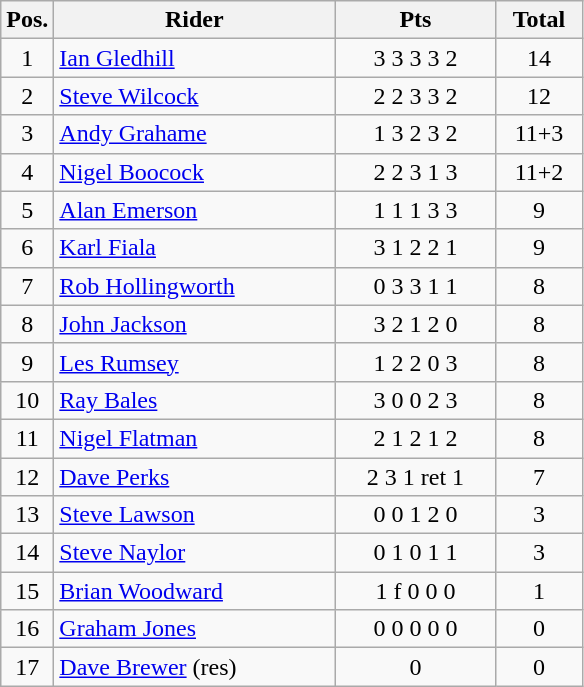<table class=wikitable>
<tr>
<th width=25px>Pos.</th>
<th width=180px>Rider</th>
<th width=100px>Pts</th>
<th width=50px>Total</th>
</tr>
<tr align=center >
<td>1</td>
<td align=left> <a href='#'>Ian Gledhill</a></td>
<td>3	3	3	3	2</td>
<td>14</td>
</tr>
<tr align=center>
<td>2</td>
<td align=left> <a href='#'>Steve Wilcock</a></td>
<td>2	2	3	3	2</td>
<td>12</td>
</tr>
<tr align=center>
<td>3</td>
<td align=left> <a href='#'>Andy Grahame</a></td>
<td>1	3	2	3	2</td>
<td>11+3</td>
</tr>
<tr align=center>
<td>4</td>
<td align=left> <a href='#'>Nigel Boocock</a></td>
<td>2	2	3	1	3</td>
<td>11+2</td>
</tr>
<tr align=center>
<td>5</td>
<td align=left> <a href='#'>Alan Emerson</a></td>
<td>1	1	1	3	3</td>
<td>9</td>
</tr>
<tr align=center>
<td>6</td>
<td align=left> <a href='#'>Karl Fiala</a></td>
<td>3	1	2	2	1</td>
<td>9</td>
</tr>
<tr align=center>
<td>7</td>
<td align=left> <a href='#'>Rob Hollingworth</a></td>
<td>0	3	3	1	1</td>
<td>8</td>
</tr>
<tr align=center>
<td>8</td>
<td align=left> <a href='#'>John Jackson</a></td>
<td>3	2	1	2	0</td>
<td>8</td>
</tr>
<tr align=center>
<td>9</td>
<td align=left> <a href='#'>Les Rumsey</a></td>
<td>1	2	2	0	3</td>
<td>8</td>
</tr>
<tr align=center>
<td>10</td>
<td align=left> <a href='#'>Ray Bales</a></td>
<td>3	0	0	2	3</td>
<td>8</td>
</tr>
<tr align=center>
<td>11</td>
<td align=left> <a href='#'>Nigel Flatman</a></td>
<td>2	1	2	1	2</td>
<td>8</td>
</tr>
<tr align=center>
<td>12</td>
<td align=left> <a href='#'>Dave Perks</a></td>
<td>2	3	1 ret	1</td>
<td>7</td>
</tr>
<tr align=center>
<td>13</td>
<td align=left> <a href='#'>Steve Lawson</a></td>
<td>0	0	1	2	0</td>
<td>3</td>
</tr>
<tr align=center>
<td>14</td>
<td align=left> <a href='#'>Steve Naylor</a></td>
<td>0	1	0	1	1</td>
<td>3</td>
</tr>
<tr align=center>
<td>15</td>
<td align=left> <a href='#'>Brian Woodward</a></td>
<td>1	f	0	0	0</td>
<td>1</td>
</tr>
<tr align=center>
<td>16</td>
<td align=left> <a href='#'>Graham Jones</a></td>
<td>0	0	0	0	0</td>
<td>0</td>
</tr>
<tr align=center>
<td>17</td>
<td align=left> <a href='#'>Dave Brewer</a> (res)</td>
<td>0</td>
<td>0</td>
</tr>
</table>
